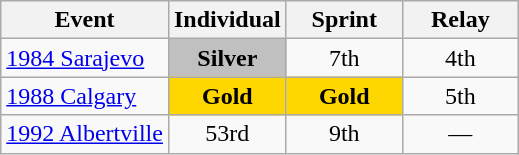<table class="wikitable" style="text-align: center;">
<tr ">
<th>Event</th>
<th style="width:70px;">Individual</th>
<th style="width:70px;">Sprint</th>
<th style="width:70px;">Relay</th>
</tr>
<tr>
<td align=left> <a href='#'>1984 Sarajevo</a></td>
<td style="background:silver;"><strong>Silver</strong></td>
<td>7th</td>
<td>4th</td>
</tr>
<tr>
<td align=left> <a href='#'>1988 Calgary</a></td>
<td style="background:gold;"><strong>Gold</strong></td>
<td style="background:gold;"><strong>Gold</strong></td>
<td>5th</td>
</tr>
<tr>
<td align=left> <a href='#'>1992 Albertville</a></td>
<td>53rd</td>
<td>9th</td>
<td>—</td>
</tr>
</table>
